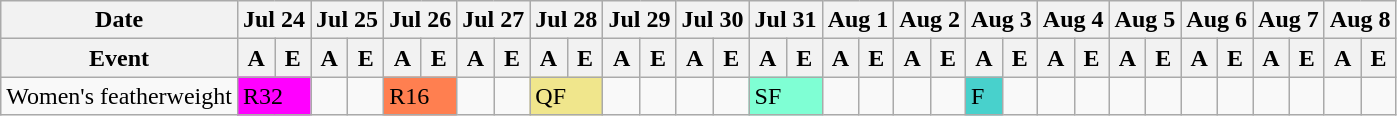<table class="wikitable olympic-schedule Boxing">
<tr>
<th>Date</th>
<th colspan="2">Jul 24</th>
<th colspan="2">Jul 25</th>
<th colspan="2">Jul 26</th>
<th colspan="2">Jul 27</th>
<th colspan="2">Jul 28</th>
<th colspan="2">Jul 29</th>
<th colspan="2">Jul 30</th>
<th colspan="2">Jul 31</th>
<th colspan="2">Aug 1</th>
<th colspan="2">Aug 2</th>
<th colspan="2">Aug 3</th>
<th colspan="2">Aug 4</th>
<th colspan="2">Aug 5</th>
<th colspan="2">Aug 6</th>
<th colspan="2">Aug 7</th>
<th colspan="2">Aug 8</th>
</tr>
<tr>
<th>Event</th>
<th>A</th>
<th>E</th>
<th>A</th>
<th>E</th>
<th>A</th>
<th>E</th>
<th>A</th>
<th>E</th>
<th>A</th>
<th>E</th>
<th>A</th>
<th>E</th>
<th>A</th>
<th>E</th>
<th>A</th>
<th>E</th>
<th>A</th>
<th>E</th>
<th>A</th>
<th>E</th>
<th>A</th>
<th>E</th>
<th>A</th>
<th>E</th>
<th>A</th>
<th>E</th>
<th>A</th>
<th>E</th>
<th>A</th>
<th>E</th>
<th>A</th>
<th>E</th>
</tr>
<tr>
<td class="event">Women's featherweight</td>
<td colspan="2" bgcolor="#FF00FF" class="roundof32">R32</td>
<td></td>
<td></td>
<td colspan="2" bgcolor="#FF7F50" class="roundof16">R16</td>
<td></td>
<td></td>
<td colspan="2" bgcolor="#F0E68C" class="quarterfinals">QF</td>
<td></td>
<td></td>
<td></td>
<td></td>
<td colspan="2" bgcolor="#7FFFD4" class="semifinals">SF</td>
<td></td>
<td></td>
<td></td>
<td></td>
<td bgcolor="#48D1CC" class="final">F</td>
<td></td>
<td></td>
<td></td>
<td></td>
<td></td>
<td></td>
<td></td>
<td></td>
<td></td>
<td></td>
<td></td>
</tr>
</table>
